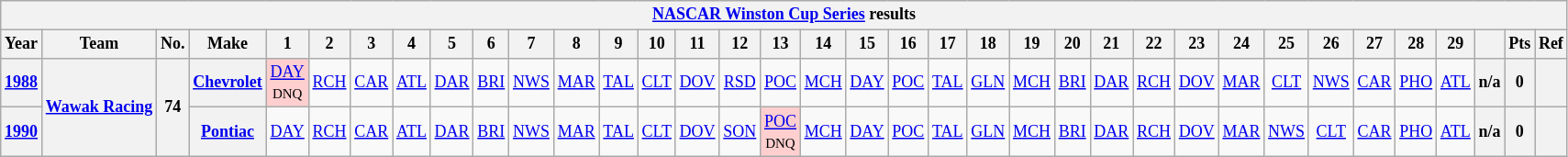<table class="wikitable" style="text-align:center; font-size:75%">
<tr>
<th colspan="43"><a href='#'>NASCAR Winston Cup Series</a> results</th>
</tr>
<tr>
<th>Year</th>
<th>Team</th>
<th>No.</th>
<th>Make</th>
<th>1</th>
<th>2</th>
<th>3</th>
<th>4</th>
<th>5</th>
<th>6</th>
<th>7</th>
<th>8</th>
<th>9</th>
<th>10</th>
<th>11</th>
<th>12</th>
<th>13</th>
<th>14</th>
<th>15</th>
<th>16</th>
<th>17</th>
<th>18</th>
<th>19</th>
<th>20</th>
<th>21</th>
<th>22</th>
<th>23</th>
<th>24</th>
<th>25</th>
<th>26</th>
<th>27</th>
<th>28</th>
<th>29</th>
<th></th>
<th>Pts</th>
<th>Ref</th>
</tr>
<tr>
<th><a href='#'>1988</a></th>
<th rowspan="2"><a href='#'>Wawak Racing</a></th>
<th rowspan="2">74</th>
<th><a href='#'>Chevrolet</a></th>
<td style="background:#FFCFCF;"><a href='#'>DAY</a> <br><small>DNQ</small></td>
<td><a href='#'>RCH</a></td>
<td><a href='#'>CAR</a></td>
<td><a href='#'>ATL</a></td>
<td><a href='#'>DAR</a></td>
<td><a href='#'>BRI</a></td>
<td><a href='#'>NWS</a></td>
<td><a href='#'>MAR</a></td>
<td><a href='#'>TAL</a></td>
<td><a href='#'>CLT</a></td>
<td><a href='#'>DOV</a></td>
<td><a href='#'>RSD</a></td>
<td><a href='#'>POC</a></td>
<td><a href='#'>MCH</a></td>
<td><a href='#'>DAY</a></td>
<td><a href='#'>POC</a></td>
<td><a href='#'>TAL</a></td>
<td><a href='#'>GLN</a></td>
<td><a href='#'>MCH</a></td>
<td><a href='#'>BRI</a></td>
<td><a href='#'>DAR</a></td>
<td><a href='#'>RCH</a></td>
<td><a href='#'>DOV</a></td>
<td><a href='#'>MAR</a></td>
<td><a href='#'>CLT</a></td>
<td><a href='#'>NWS</a></td>
<td><a href='#'>CAR</a></td>
<td><a href='#'>PHO</a></td>
<td><a href='#'>ATL</a></td>
<th>n/a</th>
<th>0</th>
<th></th>
</tr>
<tr>
<th><a href='#'>1990</a></th>
<th><a href='#'>Pontiac</a></th>
<td><a href='#'>DAY</a></td>
<td><a href='#'>RCH</a></td>
<td><a href='#'>CAR</a></td>
<td><a href='#'>ATL</a></td>
<td><a href='#'>DAR</a></td>
<td><a href='#'>BRI</a></td>
<td><a href='#'>NWS</a></td>
<td><a href='#'>MAR</a></td>
<td><a href='#'>TAL</a></td>
<td><a href='#'>CLT</a></td>
<td><a href='#'>DOV</a></td>
<td><a href='#'>SON</a></td>
<td style="background:#FFCFCF;"><a href='#'>POC</a><br><small>DNQ</small></td>
<td><a href='#'>MCH</a></td>
<td><a href='#'>DAY</a></td>
<td><a href='#'>POC</a></td>
<td><a href='#'>TAL</a></td>
<td><a href='#'>GLN</a></td>
<td><a href='#'>MCH</a></td>
<td><a href='#'>BRI</a></td>
<td><a href='#'>DAR</a></td>
<td><a href='#'>RCH</a></td>
<td><a href='#'>DOV</a></td>
<td><a href='#'>MAR</a></td>
<td><a href='#'>NWS</a></td>
<td><a href='#'>CLT</a></td>
<td><a href='#'>CAR</a></td>
<td><a href='#'>PHO</a></td>
<td><a href='#'>ATL</a></td>
<th>n/a</th>
<th>0</th>
<th></th>
</tr>
</table>
